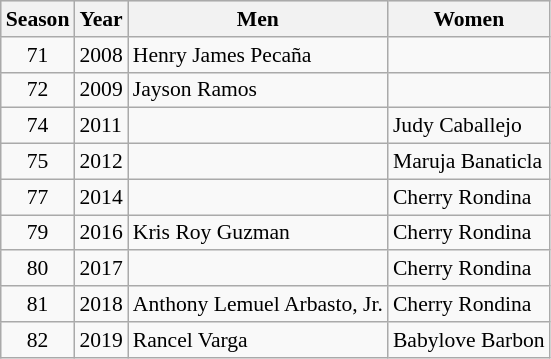<table class="wikitable" style="font-size:90%;">
<tr style="background:#dddddd; text-align:center">
<th>Season</th>
<th>Year</th>
<th>Men</th>
<th>Women</th>
</tr>
<tr>
<td style="text-align:center;">71</td>
<td>2008</td>
<td>Henry James Pecaña</td>
<td></td>
</tr>
<tr>
<td style="text-align:center;">72</td>
<td>2009</td>
<td>Jayson Ramos</td>
<td></td>
</tr>
<tr>
<td style="text-align:center;">74</td>
<td>2011</td>
<td></td>
<td>Judy Caballejo</td>
</tr>
<tr>
<td style="text-align:center;">75</td>
<td>2012</td>
<td></td>
<td>Maruja Banaticla</td>
</tr>
<tr>
<td style="text-align:center;">77</td>
<td>2014</td>
<td></td>
<td>Cherry Rondina</td>
</tr>
<tr>
<td style="text-align:center;">79</td>
<td>2016</td>
<td>Kris Roy Guzman</td>
<td>Cherry Rondina</td>
</tr>
<tr>
<td style="text-align:center;">80</td>
<td>2017</td>
<td></td>
<td>Cherry Rondina</td>
</tr>
<tr>
<td style="text-align:center;">81</td>
<td>2018</td>
<td>Anthony Lemuel Arbasto, Jr.</td>
<td>Cherry Rondina</td>
</tr>
<tr>
<td style="text-align:center;">82</td>
<td>2019</td>
<td>Rancel Varga</td>
<td>Babylove Barbon</td>
</tr>
</table>
